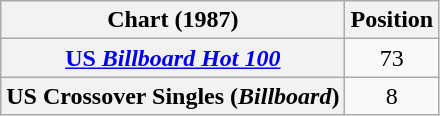<table class="wikitable plainrowheaders">
<tr>
<th>Chart (1987)</th>
<th>Position</th>
</tr>
<tr>
<th scope="row"><a href='#'>US <em>Billboard Hot 100</em></a></th>
<td style="text-align:center;">73</td>
</tr>
<tr>
<th scope="row">US Crossover Singles (<em>Billboard</em>)</th>
<td style="text-align:center;">8</td>
</tr>
</table>
